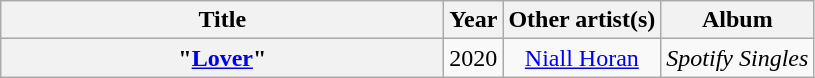<table class="wikitable plainrowheaders" style="text-align:center;">
<tr>
<th scope="col" style="width:18em;">Title</th>
<th scope="col" style="width:1em;">Year</th>
<th scope="col">Other artist(s)</th>
<th scope="col">Album</th>
</tr>
<tr>
<th scope="row">"<a href='#'>Lover</a>"</th>
<td>2020</td>
<td><a href='#'>Niall Horan</a></td>
<td><em>Spotify Singles</em></td>
</tr>
</table>
